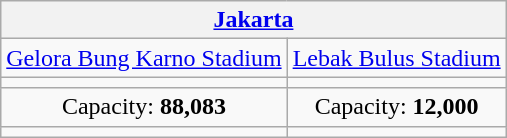<table class="wikitable" style="text-align:center">
<tr>
<th colspan=2><a href='#'>Jakarta</a></th>
</tr>
<tr>
<td><a href='#'>Gelora Bung Karno Stadium</a></td>
<td><a href='#'>Lebak Bulus Stadium</a></td>
</tr>
<tr>
<td></td>
<td></td>
</tr>
<tr>
<td>Capacity: <strong>88,083</strong></td>
<td>Capacity: <strong>12,000</strong></td>
</tr>
<tr>
<td></td>
<td></td>
</tr>
</table>
